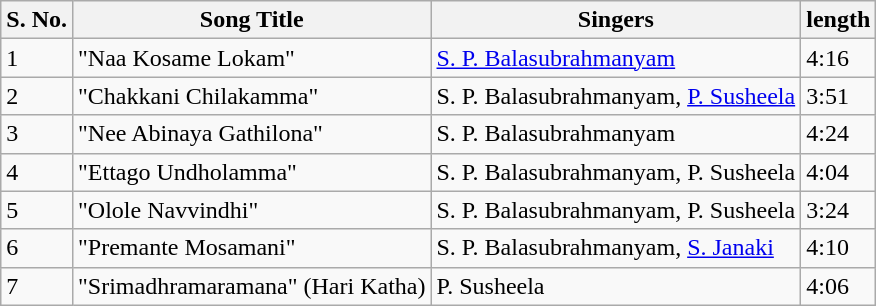<table class="wikitable">
<tr>
<th>S. No.</th>
<th>Song Title</th>
<th>Singers</th>
<th>length</th>
</tr>
<tr>
<td>1</td>
<td>"Naa Kosame Lokam"</td>
<td><a href='#'>S. P. Balasubrahmanyam</a></td>
<td>4:16</td>
</tr>
<tr>
<td>2</td>
<td>"Chakkani Chilakamma"</td>
<td>S. P. Balasubrahmanyam, <a href='#'>P. Susheela</a></td>
<td>3:51</td>
</tr>
<tr>
<td>3</td>
<td>"Nee Abinaya Gathilona"</td>
<td>S. P. Balasubrahmanyam</td>
<td>4:24</td>
</tr>
<tr>
<td>4</td>
<td>"Ettago Undholamma"</td>
<td>S. P. Balasubrahmanyam, P. Susheela</td>
<td>4:04</td>
</tr>
<tr>
<td>5</td>
<td>"Olole Navvindhi"</td>
<td>S. P. Balasubrahmanyam, P. Susheela</td>
<td>3:24</td>
</tr>
<tr>
<td>6</td>
<td>"Premante Mosamani"</td>
<td>S. P. Balasubrahmanyam, <a href='#'>S. Janaki</a></td>
<td>4:10</td>
</tr>
<tr>
<td>7</td>
<td>"Srimadhramaramana" (Hari Katha)</td>
<td>P. Susheela</td>
<td>4:06</td>
</tr>
</table>
